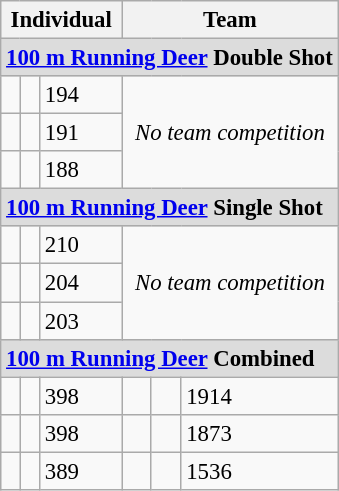<table class="wikitable" style="font-size: 95%">
<tr>
<th colspan=3>Individual</th>
<th colspan=3>Team</th>
</tr>
<tr>
<td colspan=6 style="background:#dcdcdc"><strong><a href='#'>100 m Running Deer</a> Double Shot</strong></td>
</tr>
<tr>
<td></td>
<td></td>
<td>194</td>
<td colspan=3 rowspan=3 style="text-align: center"><em>No team competition</em></td>
</tr>
<tr>
<td></td>
<td></td>
<td>191</td>
</tr>
<tr>
<td></td>
<td></td>
<td>188</td>
</tr>
<tr>
<td colspan=6 style="background:#dcdcdc"><strong><a href='#'>100 m Running Deer</a> Single Shot</strong></td>
</tr>
<tr>
<td></td>
<td></td>
<td>210</td>
<td colspan=3 rowspan=3 style="text-align: center"><em>No team competition</em></td>
</tr>
<tr>
<td></td>
<td></td>
<td>204</td>
</tr>
<tr>
<td></td>
<td></td>
<td>203</td>
</tr>
<tr>
<td colspan=6 style="background:#dcdcdc"><strong><a href='#'>100 m Running Deer</a> Combined</strong></td>
</tr>
<tr>
<td></td>
<td></td>
<td>398</td>
<td></td>
<td></td>
<td>1914</td>
</tr>
<tr>
<td></td>
<td></td>
<td>398</td>
<td></td>
<td></td>
<td>1873</td>
</tr>
<tr>
<td></td>
<td></td>
<td>389</td>
<td></td>
<td></td>
<td>1536</td>
</tr>
</table>
